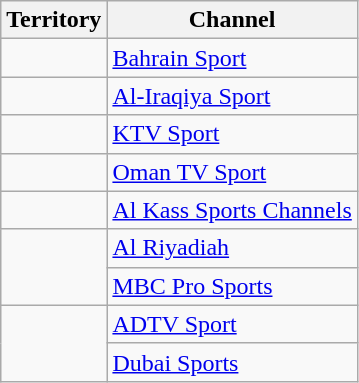<table class="wikitable">
<tr>
<th>Territory</th>
<th>Channel</th>
</tr>
<tr>
<td></td>
<td><a href='#'>Bahrain Sport</a></td>
</tr>
<tr>
<td></td>
<td><a href='#'>Al-Iraqiya Sport</a></td>
</tr>
<tr>
<td></td>
<td><a href='#'>KTV Sport</a></td>
</tr>
<tr>
<td></td>
<td><a href='#'>Oman TV Sport</a></td>
</tr>
<tr>
<td></td>
<td><a href='#'>Al Kass Sports Channels</a></td>
</tr>
<tr>
<td rowspan=2></td>
<td><a href='#'>Al Riyadiah</a></td>
</tr>
<tr>
<td><a href='#'>MBC Pro Sports</a></td>
</tr>
<tr>
<td rowspan=2></td>
<td><a href='#'>ADTV Sport</a></td>
</tr>
<tr>
<td><a href='#'>Dubai Sports</a></td>
</tr>
</table>
